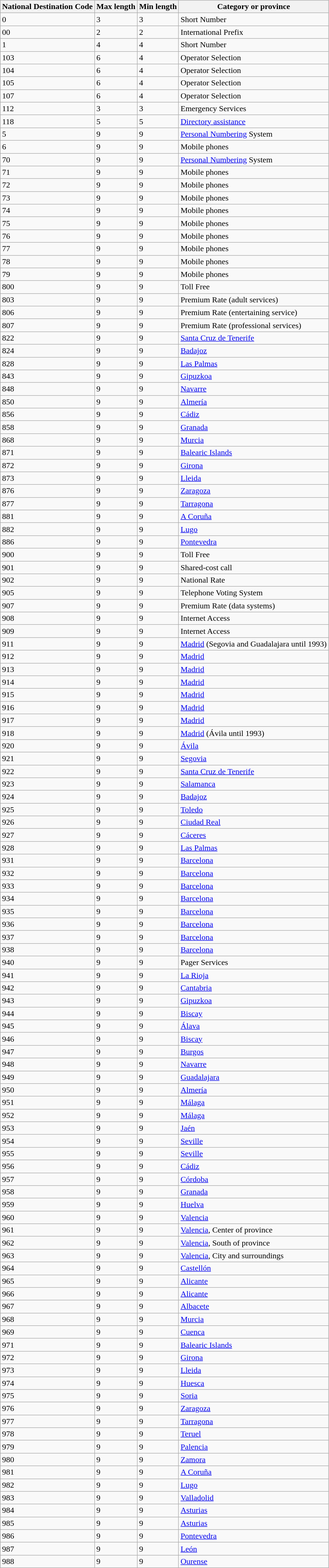<table class="wikitable sortable">
<tr>
<th scope="col">National Destination Code</th>
<th scope="col">Max length</th>
<th scope="col">Min length</th>
<th scope="col">Category or province</th>
</tr>
<tr>
<td scope="row">0</td>
<td>3</td>
<td>3</td>
<td>Short Number</td>
</tr>
<tr>
<td scope="row">00</td>
<td>2</td>
<td>2</td>
<td>International Prefix</td>
</tr>
<tr>
<td scope="row">1</td>
<td>4</td>
<td>4</td>
<td>Short Number</td>
</tr>
<tr>
<td scope="row">103</td>
<td>6</td>
<td>4</td>
<td>Operator Selection</td>
</tr>
<tr>
<td scope="row">104</td>
<td>6</td>
<td>4</td>
<td>Operator Selection</td>
</tr>
<tr>
<td scope="row">105</td>
<td>6</td>
<td>4</td>
<td>Operator Selection</td>
</tr>
<tr>
<td scope="row">107</td>
<td>6</td>
<td>4</td>
<td>Operator Selection</td>
</tr>
<tr>
<td scope="row">112</td>
<td>3</td>
<td>3</td>
<td>Emergency Services</td>
</tr>
<tr>
<td scope="row">118</td>
<td>5</td>
<td>5</td>
<td><a href='#'>Directory assistance</a></td>
</tr>
<tr>
<td scope="row">5</td>
<td>9</td>
<td>9</td>
<td><a href='#'>Personal Numbering</a> System</td>
</tr>
<tr>
<td scope="row">6</td>
<td>9</td>
<td>9</td>
<td>Mobile phones</td>
</tr>
<tr>
<td scope="row">70</td>
<td>9</td>
<td>9</td>
<td><a href='#'>Personal Numbering</a> System</td>
</tr>
<tr>
<td scope="row">71</td>
<td>9</td>
<td>9</td>
<td>Mobile phones</td>
</tr>
<tr>
<td scope="row">72</td>
<td>9</td>
<td>9</td>
<td>Mobile phones</td>
</tr>
<tr>
<td scope="row">73</td>
<td>9</td>
<td>9</td>
<td>Mobile phones</td>
</tr>
<tr>
<td scope="row">74</td>
<td>9</td>
<td>9</td>
<td>Mobile phones</td>
</tr>
<tr>
<td scope="row">75</td>
<td>9</td>
<td>9</td>
<td>Mobile phones</td>
</tr>
<tr>
<td scope="row">76</td>
<td>9</td>
<td>9</td>
<td>Mobile phones</td>
</tr>
<tr>
<td scope="row">77</td>
<td>9</td>
<td>9</td>
<td>Mobile phones</td>
</tr>
<tr>
<td scope="row">78</td>
<td>9</td>
<td>9</td>
<td>Mobile phones</td>
</tr>
<tr>
<td scope="row">79</td>
<td>9</td>
<td>9</td>
<td>Mobile phones</td>
</tr>
<tr>
<td scope="row">800</td>
<td>9</td>
<td>9</td>
<td>Toll Free</td>
</tr>
<tr>
<td scope="row">803</td>
<td>9</td>
<td>9</td>
<td>Premium Rate (adult services)</td>
</tr>
<tr>
<td scope="row">806</td>
<td>9</td>
<td>9</td>
<td>Premium Rate (entertaining service)</td>
</tr>
<tr>
<td scope="row">807</td>
<td>9</td>
<td>9</td>
<td>Premium Rate (professional services)</td>
</tr>
<tr>
<td scope="row">822</td>
<td>9</td>
<td>9</td>
<td><a href='#'>Santa Cruz de Tenerife</a></td>
</tr>
<tr>
<td scope="row">824</td>
<td>9</td>
<td>9</td>
<td><a href='#'>Badajoz</a></td>
</tr>
<tr>
<td scope="row">828</td>
<td>9</td>
<td>9</td>
<td><a href='#'>Las Palmas</a></td>
</tr>
<tr>
<td scope="row">843</td>
<td>9</td>
<td>9</td>
<td><a href='#'>Gipuzkoa</a></td>
</tr>
<tr>
<td scope="row">848</td>
<td>9</td>
<td>9</td>
<td><a href='#'>Navarre</a></td>
</tr>
<tr>
<td scope="row">850</td>
<td>9</td>
<td>9</td>
<td><a href='#'>Almería</a></td>
</tr>
<tr>
<td scope="row">856</td>
<td>9</td>
<td>9</td>
<td><a href='#'>Cádiz</a></td>
</tr>
<tr>
<td scope="row">858</td>
<td>9</td>
<td>9</td>
<td><a href='#'>Granada</a></td>
</tr>
<tr>
<td scope="row">868</td>
<td>9</td>
<td>9</td>
<td><a href='#'>Murcia</a></td>
</tr>
<tr>
<td scope="row">871</td>
<td>9</td>
<td>9</td>
<td><a href='#'>Balearic Islands</a></td>
</tr>
<tr>
<td scope="row">872</td>
<td>9</td>
<td>9</td>
<td><a href='#'>Girona</a></td>
</tr>
<tr>
<td scope="row">873</td>
<td>9</td>
<td>9</td>
<td><a href='#'>Lleida</a></td>
</tr>
<tr>
<td scope="row">876</td>
<td>9</td>
<td>9</td>
<td><a href='#'>Zaragoza</a></td>
</tr>
<tr>
<td scope="row">877</td>
<td>9</td>
<td>9</td>
<td><a href='#'>Tarragona</a></td>
</tr>
<tr>
<td scope="row">881</td>
<td>9</td>
<td>9</td>
<td><a href='#'>A Coruña</a></td>
</tr>
<tr>
<td scope="row">882</td>
<td>9</td>
<td>9</td>
<td><a href='#'>Lugo</a></td>
</tr>
<tr>
<td scope="row">886</td>
<td>9</td>
<td>9</td>
<td><a href='#'>Pontevedra</a></td>
</tr>
<tr>
<td scope="row">900</td>
<td>9</td>
<td>9</td>
<td>Toll Free</td>
</tr>
<tr>
<td scope="row">901</td>
<td>9</td>
<td>9</td>
<td>Shared-cost call</td>
</tr>
<tr>
<td scope="row">902</td>
<td>9</td>
<td>9</td>
<td>National Rate</td>
</tr>
<tr>
<td scope="row">905</td>
<td>9</td>
<td>9</td>
<td>Telephone Voting System</td>
</tr>
<tr>
<td scope="row">907</td>
<td>9</td>
<td>9</td>
<td>Premium Rate (data systems)</td>
</tr>
<tr>
<td scope="row">908</td>
<td>9</td>
<td>9</td>
<td>Internet Access</td>
</tr>
<tr>
<td scope="row">909</td>
<td>9</td>
<td>9</td>
<td>Internet Access</td>
</tr>
<tr>
<td scope="row">911</td>
<td>9</td>
<td>9</td>
<td><a href='#'>Madrid</a> (Segovia and Guadalajara until 1993)</td>
</tr>
<tr>
<td scope="row">912</td>
<td>9</td>
<td>9</td>
<td><a href='#'>Madrid</a></td>
</tr>
<tr>
<td scope="row">913</td>
<td>9</td>
<td>9</td>
<td><a href='#'>Madrid</a></td>
</tr>
<tr>
<td scope="row">914</td>
<td>9</td>
<td>9</td>
<td><a href='#'>Madrid</a></td>
</tr>
<tr>
<td scope="row">915</td>
<td>9</td>
<td>9</td>
<td><a href='#'>Madrid</a></td>
</tr>
<tr>
<td scope="row">916</td>
<td>9</td>
<td>9</td>
<td><a href='#'>Madrid</a></td>
</tr>
<tr>
<td scope="row">917</td>
<td>9</td>
<td>9</td>
<td><a href='#'>Madrid</a></td>
</tr>
<tr>
<td scope="row">918</td>
<td>9</td>
<td>9</td>
<td><a href='#'>Madrid</a> (Ávila until 1993)</td>
</tr>
<tr>
<td scope="row">920</td>
<td>9</td>
<td>9</td>
<td><a href='#'>Ávila</a></td>
</tr>
<tr>
<td scope="row">921</td>
<td>9</td>
<td>9</td>
<td><a href='#'>Segovia</a></td>
</tr>
<tr>
<td scope="row">922</td>
<td>9</td>
<td>9</td>
<td><a href='#'>Santa Cruz de Tenerife</a></td>
</tr>
<tr>
<td scope="row">923</td>
<td>9</td>
<td>9</td>
<td><a href='#'>Salamanca</a></td>
</tr>
<tr>
<td scope="row">924</td>
<td>9</td>
<td>9</td>
<td><a href='#'>Badajoz</a></td>
</tr>
<tr>
<td scope="row">925</td>
<td>9</td>
<td>9</td>
<td><a href='#'>Toledo</a></td>
</tr>
<tr>
<td scope="row">926</td>
<td>9</td>
<td>9</td>
<td><a href='#'>Ciudad Real</a></td>
</tr>
<tr>
<td scope="row">927</td>
<td>9</td>
<td>9</td>
<td><a href='#'>Cáceres</a></td>
</tr>
<tr>
<td scope="row">928</td>
<td>9</td>
<td>9</td>
<td><a href='#'>Las Palmas</a></td>
</tr>
<tr>
<td scope="row">931</td>
<td>9</td>
<td>9</td>
<td><a href='#'>Barcelona</a></td>
</tr>
<tr>
<td scope="row">932</td>
<td>9</td>
<td>9</td>
<td><a href='#'>Barcelona</a></td>
</tr>
<tr>
<td scope="row">933</td>
<td>9</td>
<td>9</td>
<td><a href='#'>Barcelona</a></td>
</tr>
<tr>
<td scope="row">934</td>
<td>9</td>
<td>9</td>
<td><a href='#'>Barcelona</a></td>
</tr>
<tr>
<td scope="row">935</td>
<td>9</td>
<td>9</td>
<td><a href='#'>Barcelona</a></td>
</tr>
<tr>
<td scope="row">936</td>
<td>9</td>
<td>9</td>
<td><a href='#'>Barcelona</a></td>
</tr>
<tr>
<td scope="row">937</td>
<td>9</td>
<td>9</td>
<td><a href='#'>Barcelona</a></td>
</tr>
<tr>
<td scope="row">938</td>
<td>9</td>
<td>9</td>
<td><a href='#'>Barcelona</a></td>
</tr>
<tr>
<td scope="row">940</td>
<td>9</td>
<td>9</td>
<td>Pager Services</td>
</tr>
<tr>
<td scope="row">941</td>
<td>9</td>
<td>9</td>
<td><a href='#'>La Rioja</a></td>
</tr>
<tr>
<td scope="row">942</td>
<td>9</td>
<td>9</td>
<td><a href='#'>Cantabria</a></td>
</tr>
<tr>
<td scope="row">943</td>
<td>9</td>
<td>9</td>
<td><a href='#'>Gipuzkoa</a></td>
</tr>
<tr>
<td scope="row">944</td>
<td>9</td>
<td>9</td>
<td><a href='#'>Biscay</a></td>
</tr>
<tr>
<td scope="row">945</td>
<td>9</td>
<td>9</td>
<td><a href='#'>Álava</a></td>
</tr>
<tr>
<td scope="row">946</td>
<td>9</td>
<td>9</td>
<td><a href='#'>Biscay</a></td>
</tr>
<tr>
<td scope="row">947</td>
<td>9</td>
<td>9</td>
<td><a href='#'>Burgos</a></td>
</tr>
<tr>
<td scope="row">948</td>
<td>9</td>
<td>9</td>
<td><a href='#'>Navarre</a></td>
</tr>
<tr>
<td scope="row">949</td>
<td>9</td>
<td>9</td>
<td><a href='#'>Guadalajara</a></td>
</tr>
<tr>
<td scope="row">950</td>
<td>9</td>
<td>9</td>
<td><a href='#'>Almería</a></td>
</tr>
<tr>
<td scope="row">951</td>
<td>9</td>
<td>9</td>
<td><a href='#'>Málaga</a></td>
</tr>
<tr>
<td scope="row">952</td>
<td>9</td>
<td>9</td>
<td><a href='#'>Málaga</a></td>
</tr>
<tr>
<td scope="row">953</td>
<td>9</td>
<td>9</td>
<td><a href='#'>Jaén</a></td>
</tr>
<tr>
<td scope="row">954</td>
<td>9</td>
<td>9</td>
<td><a href='#'>Seville</a></td>
</tr>
<tr>
<td scope="row">955</td>
<td>9</td>
<td>9</td>
<td><a href='#'>Seville</a></td>
</tr>
<tr>
<td scope="row">956</td>
<td>9</td>
<td>9</td>
<td><a href='#'>Cádiz</a></td>
</tr>
<tr>
<td scope="row">957</td>
<td>9</td>
<td>9</td>
<td><a href='#'>Córdoba</a></td>
</tr>
<tr>
<td scope="row">958</td>
<td>9</td>
<td>9</td>
<td><a href='#'>Granada</a></td>
</tr>
<tr>
<td scope="row">959</td>
<td>9</td>
<td>9</td>
<td><a href='#'>Huelva</a></td>
</tr>
<tr>
<td scope="row">960</td>
<td>9</td>
<td>9</td>
<td><a href='#'>Valencia</a></td>
</tr>
<tr>
<td scope="row">961</td>
<td>9</td>
<td>9</td>
<td><a href='#'>Valencia</a>, Center of province</td>
</tr>
<tr>
<td scope="row">962</td>
<td>9</td>
<td>9</td>
<td><a href='#'>Valencia</a>, South of province</td>
</tr>
<tr>
<td scope="row">963</td>
<td>9</td>
<td>9</td>
<td><a href='#'>Valencia</a>, City and surroundings</td>
</tr>
<tr>
<td scope="row">964</td>
<td>9</td>
<td>9</td>
<td><a href='#'>Castellón</a></td>
</tr>
<tr>
<td scope="row">965</td>
<td>9</td>
<td>9</td>
<td><a href='#'>Alicante</a></td>
</tr>
<tr>
<td scope="row">966</td>
<td>9</td>
<td>9</td>
<td><a href='#'>Alicante</a></td>
</tr>
<tr>
<td scope="row">967</td>
<td>9</td>
<td>9</td>
<td><a href='#'>Albacete</a></td>
</tr>
<tr>
<td scope="row">968</td>
<td>9</td>
<td>9</td>
<td><a href='#'>Murcia</a></td>
</tr>
<tr>
<td scope="row">969</td>
<td>9</td>
<td>9</td>
<td><a href='#'>Cuenca</a></td>
</tr>
<tr>
<td scope="row">971</td>
<td>9</td>
<td>9</td>
<td><a href='#'>Balearic Islands</a></td>
</tr>
<tr>
<td scope="row">972</td>
<td>9</td>
<td>9</td>
<td><a href='#'>Girona</a></td>
</tr>
<tr>
<td scope="row">973</td>
<td>9</td>
<td>9</td>
<td><a href='#'>Lleida</a></td>
</tr>
<tr>
<td scope="row">974</td>
<td>9</td>
<td>9</td>
<td><a href='#'>Huesca</a></td>
</tr>
<tr>
<td scope="row">975</td>
<td>9</td>
<td>9</td>
<td><a href='#'>Soria</a></td>
</tr>
<tr>
<td scope="row">976</td>
<td>9</td>
<td>9</td>
<td><a href='#'>Zaragoza</a></td>
</tr>
<tr>
<td scope="row">977</td>
<td>9</td>
<td>9</td>
<td><a href='#'>Tarragona</a></td>
</tr>
<tr>
<td scope="row">978</td>
<td>9</td>
<td>9</td>
<td><a href='#'>Teruel</a></td>
</tr>
<tr>
<td scope="row">979</td>
<td>9</td>
<td>9</td>
<td><a href='#'>Palencia</a></td>
</tr>
<tr>
<td scope="row">980</td>
<td>9</td>
<td>9</td>
<td><a href='#'>Zamora</a></td>
</tr>
<tr>
<td scope="row">981</td>
<td>9</td>
<td>9</td>
<td><a href='#'>A Coruña</a></td>
</tr>
<tr>
<td scope="row">982</td>
<td>9</td>
<td>9</td>
<td><a href='#'>Lugo</a></td>
</tr>
<tr>
<td scope="row">983</td>
<td>9</td>
<td>9</td>
<td><a href='#'>Valladolid</a></td>
</tr>
<tr>
<td scope="row">984</td>
<td>9</td>
<td>9</td>
<td><a href='#'>Asturias</a></td>
</tr>
<tr>
<td scope="row">985</td>
<td>9</td>
<td>9</td>
<td><a href='#'>Asturias</a></td>
</tr>
<tr>
<td scope="row">986</td>
<td>9</td>
<td>9</td>
<td><a href='#'>Pontevedra</a></td>
</tr>
<tr>
<td scope="row">987</td>
<td>9</td>
<td>9</td>
<td><a href='#'>León</a></td>
</tr>
<tr>
<td scope="row">988</td>
<td>9</td>
<td>9</td>
<td><a href='#'>Ourense</a></td>
</tr>
</table>
